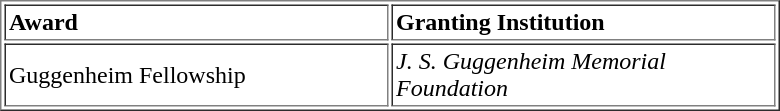<table border="1" cellpadding="2">
<tr>
<td width="250pt"><strong>Award</strong></td>
<td width="250pt"><strong>Granting Institution</strong></td>
</tr>
<tr>
<td>Guggenheim Fellowship</td>
<td><em>J. S. Guggenheim Memorial Foundation</em></td>
</tr>
</table>
